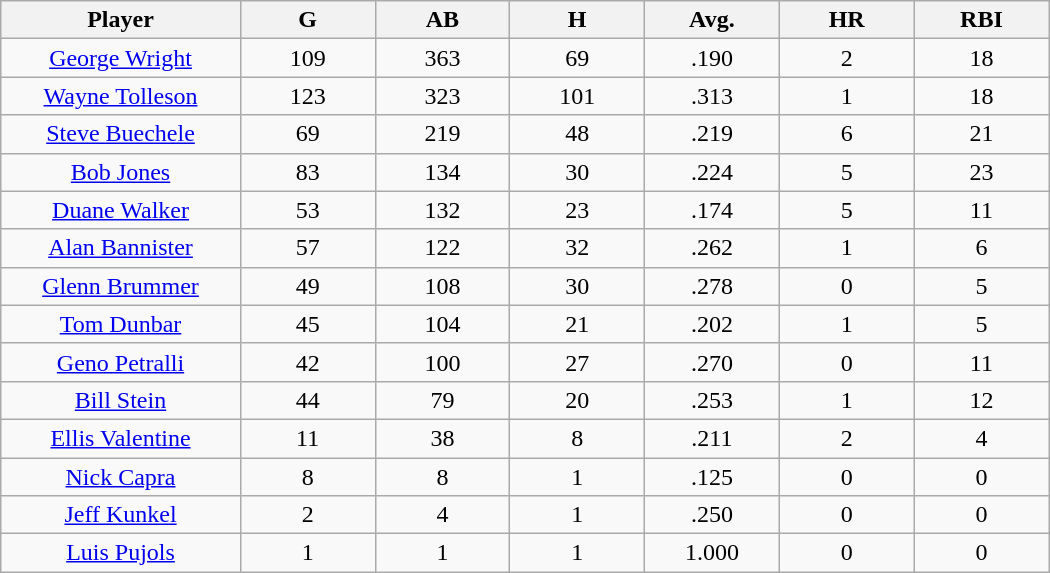<table class="wikitable sortable">
<tr>
<th bgcolor="#DDDDFF" width="16%">Player</th>
<th bgcolor="#DDDDFF" width="9%">G</th>
<th bgcolor="#DDDDFF" width="9%">AB</th>
<th bgcolor="#DDDDFF" width="9%">H</th>
<th bgcolor="#DDDDFF" width="9%">Avg.</th>
<th bgcolor="#DDDDFF" width="9%">HR</th>
<th bgcolor="#DDDDFF" width="9%">RBI</th>
</tr>
<tr align="center">
<td><a href='#'>George Wright</a></td>
<td>109</td>
<td>363</td>
<td>69</td>
<td>.190</td>
<td>2</td>
<td>18</td>
</tr>
<tr align=center>
<td><a href='#'>Wayne Tolleson</a></td>
<td>123</td>
<td>323</td>
<td>101</td>
<td>.313</td>
<td>1</td>
<td>18</td>
</tr>
<tr align=center>
<td><a href='#'>Steve Buechele</a></td>
<td>69</td>
<td>219</td>
<td>48</td>
<td>.219</td>
<td>6</td>
<td>21</td>
</tr>
<tr align=center>
<td><a href='#'>Bob Jones</a></td>
<td>83</td>
<td>134</td>
<td>30</td>
<td>.224</td>
<td>5</td>
<td>23</td>
</tr>
<tr align="center">
<td><a href='#'>Duane Walker</a></td>
<td>53</td>
<td>132</td>
<td>23</td>
<td>.174</td>
<td>5</td>
<td>11</td>
</tr>
<tr align=center>
<td><a href='#'>Alan Bannister</a></td>
<td>57</td>
<td>122</td>
<td>32</td>
<td>.262</td>
<td>1</td>
<td>6</td>
</tr>
<tr align=center>
<td><a href='#'>Glenn Brummer</a></td>
<td>49</td>
<td>108</td>
<td>30</td>
<td>.278</td>
<td>0</td>
<td>5</td>
</tr>
<tr align=center>
<td><a href='#'>Tom Dunbar</a></td>
<td>45</td>
<td>104</td>
<td>21</td>
<td>.202</td>
<td>1</td>
<td>5</td>
</tr>
<tr align=center>
<td><a href='#'>Geno Petralli</a></td>
<td>42</td>
<td>100</td>
<td>27</td>
<td>.270</td>
<td>0</td>
<td>11</td>
</tr>
<tr align="center">
<td><a href='#'>Bill Stein</a></td>
<td>44</td>
<td>79</td>
<td>20</td>
<td>.253</td>
<td>1</td>
<td>12</td>
</tr>
<tr align=center>
<td><a href='#'>Ellis Valentine</a></td>
<td>11</td>
<td>38</td>
<td>8</td>
<td>.211</td>
<td>2</td>
<td>4</td>
</tr>
<tr align="center">
<td><a href='#'>Nick Capra</a></td>
<td>8</td>
<td>8</td>
<td>1</td>
<td>.125</td>
<td>0</td>
<td>0</td>
</tr>
<tr align=center>
<td><a href='#'>Jeff Kunkel</a></td>
<td>2</td>
<td>4</td>
<td>1</td>
<td>.250</td>
<td>0</td>
<td>0</td>
</tr>
<tr align=center>
<td><a href='#'>Luis Pujols</a></td>
<td>1</td>
<td>1</td>
<td>1</td>
<td>1.000</td>
<td>0</td>
<td>0</td>
</tr>
</table>
